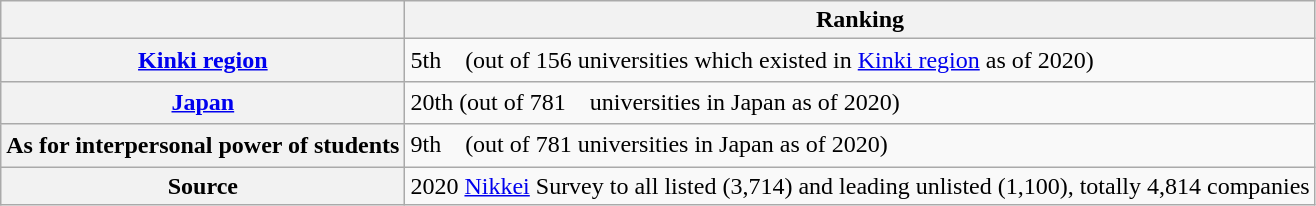<table class="wikitable">
<tr>
<th></th>
<th>Ranking</th>
</tr>
<tr>
<th><a href='#'>Kinki region</a></th>
<td>5th　(out of 156 universities which existed in <a href='#'>Kinki region</a> as of 2020)</td>
</tr>
<tr>
<th><a href='#'>Japan</a></th>
<td>20th (out of 781　universities in Japan as of 2020)</td>
</tr>
<tr>
<th>As for interpersonal power of students</th>
<td>9th　(out of 781 universities in Japan as of 2020)</td>
</tr>
<tr>
<th>Source</th>
<td>2020 <a href='#'>Nikkei</a> Survey to all listed (3,714) and leading unlisted (1,100), totally 4,814 companies</td>
</tr>
</table>
